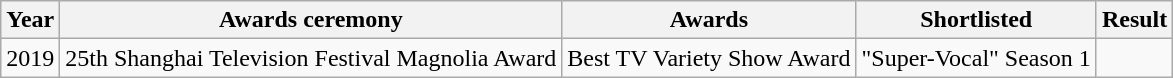<table class="wikitable">
<tr>
<th>Year</th>
<th>Awards ceremony</th>
<th>Awards</th>
<th>Shortlisted</th>
<th>Result</th>
</tr>
<tr>
<td>2019</td>
<td>25th Shanghai Television Festival Magnolia Award</td>
<td>Best TV Variety Show Award</td>
<td>"Super-Vocal" Season 1</td>
<td></td>
</tr>
</table>
